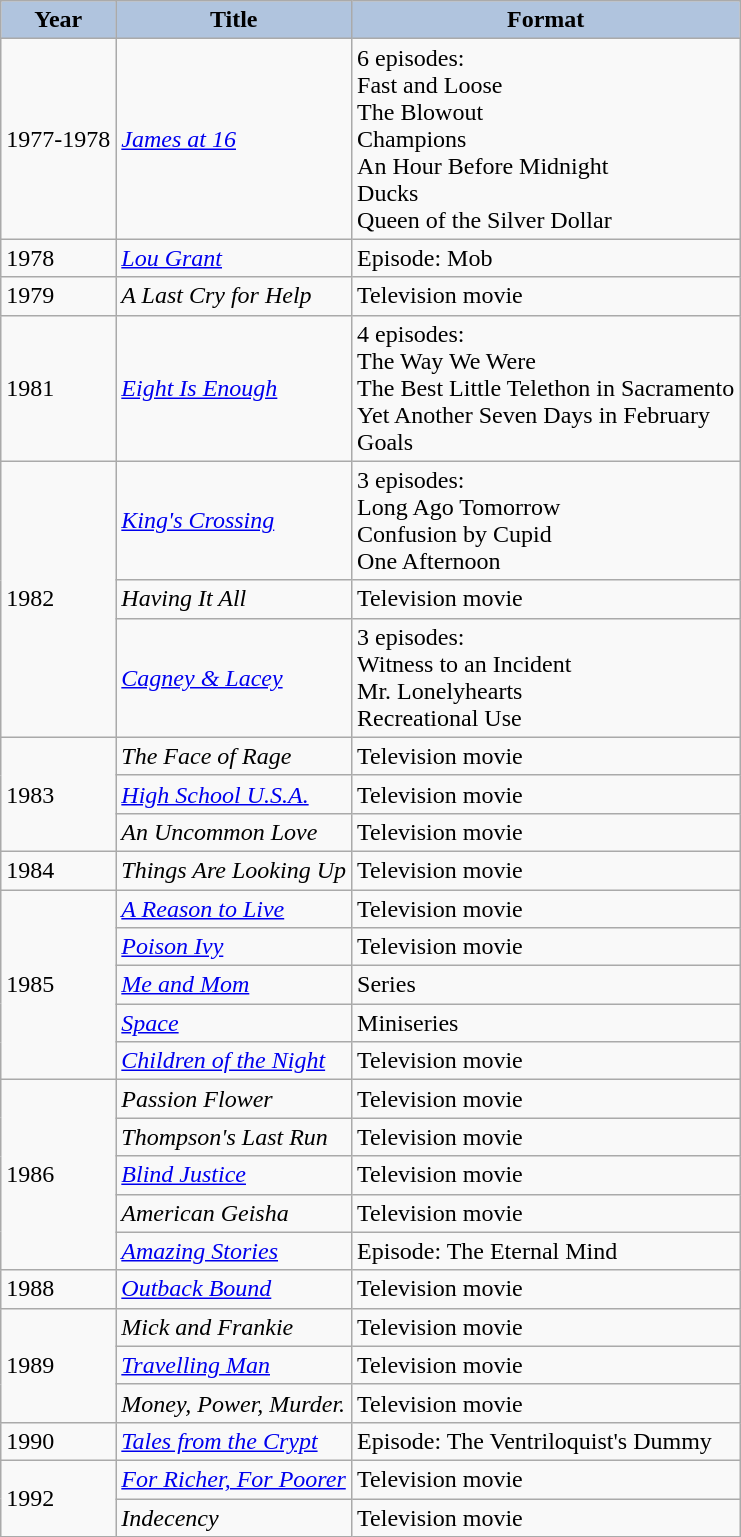<table class="wikitable">
<tr>
<th style="background:#B0C4DE;">Year</th>
<th style="background:#B0C4DE;">Title</th>
<th style="background:#B0C4DE;">Format</th>
</tr>
<tr>
<td>1977-1978</td>
<td><em><a href='#'>James at 16</a></em></td>
<td>6 episodes:<br>Fast and Loose<br>The Blowout<br>Champions<br>An Hour Before Midnight<br>Ducks<br>Queen of the Silver Dollar</td>
</tr>
<tr>
<td>1978</td>
<td><em><a href='#'>Lou Grant</a></em></td>
<td>Episode: Mob</td>
</tr>
<tr>
<td>1979</td>
<td><em>A Last Cry for Help</em></td>
<td>Television movie</td>
</tr>
<tr>
<td>1981</td>
<td><em><a href='#'>Eight Is Enough</a></em></td>
<td>4 episodes:<br>The Way We Were<br>The Best Little Telethon in Sacramento<br>Yet Another Seven Days in February<br>Goals</td>
</tr>
<tr>
<td rowspan="3">1982</td>
<td><em><a href='#'>King's Crossing</a></em></td>
<td>3 episodes:<br>Long Ago Tomorrow<br>Confusion by Cupid<br>One Afternoon</td>
</tr>
<tr>
<td><em>Having It All</em></td>
<td>Television movie</td>
</tr>
<tr>
<td><em><a href='#'>Cagney & Lacey</a></em></td>
<td>3 episodes:<br>Witness to an Incident<br>Mr. Lonelyhearts<br>Recreational Use</td>
</tr>
<tr>
<td rowspan="3">1983</td>
<td><em>The Face of Rage</em></td>
<td>Television movie</td>
</tr>
<tr>
<td><em><a href='#'>High School U.S.A.</a></em></td>
<td>Television movie</td>
</tr>
<tr>
<td><em>An Uncommon Love</em></td>
<td>Television movie</td>
</tr>
<tr>
<td>1984</td>
<td><em>Things Are Looking Up</em></td>
<td>Television movie</td>
</tr>
<tr>
<td rowspan="5">1985</td>
<td><em><a href='#'>A Reason to Live</a></em></td>
<td>Television movie</td>
</tr>
<tr>
<td><em><a href='#'>Poison Ivy</a></em></td>
<td>Television movie</td>
</tr>
<tr>
<td><em><a href='#'>Me and Mom</a></em></td>
<td>Series</td>
</tr>
<tr>
<td><em><a href='#'>Space</a></em></td>
<td>Miniseries</td>
</tr>
<tr>
<td><em><a href='#'>Children of the Night</a></em></td>
<td>Television movie</td>
</tr>
<tr>
<td rowspan="5">1986</td>
<td><em>Passion Flower</em></td>
<td>Television movie</td>
</tr>
<tr>
<td><em>Thompson's Last Run</em></td>
<td>Television movie</td>
</tr>
<tr>
<td><em><a href='#'>Blind Justice</a></em></td>
<td>Television movie</td>
</tr>
<tr>
<td><em>American Geisha</em></td>
<td>Television movie</td>
</tr>
<tr>
<td><em><a href='#'>Amazing Stories</a></em></td>
<td>Episode: The Eternal Mind</td>
</tr>
<tr>
<td>1988</td>
<td><em><a href='#'>Outback Bound</a></em></td>
<td>Television movie</td>
</tr>
<tr>
<td rowspan="3">1989</td>
<td><em>Mick and Frankie</em></td>
<td>Television movie</td>
</tr>
<tr>
<td><em><a href='#'>Travelling Man</a></em></td>
<td>Television movie</td>
</tr>
<tr>
<td><em>Money, Power, Murder.</em></td>
<td>Television movie</td>
</tr>
<tr>
<td>1990</td>
<td><em><a href='#'>Tales from the Crypt</a></em></td>
<td>Episode: The Ventriloquist's Dummy</td>
</tr>
<tr>
<td rowspan="2">1992</td>
<td><em><a href='#'>For Richer, For Poorer</a></em></td>
<td>Television movie</td>
</tr>
<tr>
<td><em>Indecency</em></td>
<td>Television movie</td>
</tr>
</table>
